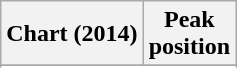<table class="wikitable plainrowheaders sortable" style="text-align:center;">
<tr>
<th scope="col">Chart (2014)</th>
<th scope="col">Peak<br>position</th>
</tr>
<tr>
</tr>
<tr>
</tr>
<tr>
</tr>
<tr>
</tr>
<tr>
</tr>
<tr>
</tr>
</table>
